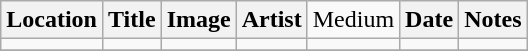<table class="wikitable sortable">
<tr>
<th>Location</th>
<th>Title</th>
<th>Image</th>
<th>Artist</th>
<td>Medium</td>
<th>Date</th>
<th>Notes</th>
</tr>
<tr>
<td></td>
<td></td>
<td></td>
<td></td>
<td></td>
<td></td>
<td></td>
</tr>
<tr>
</tr>
</table>
